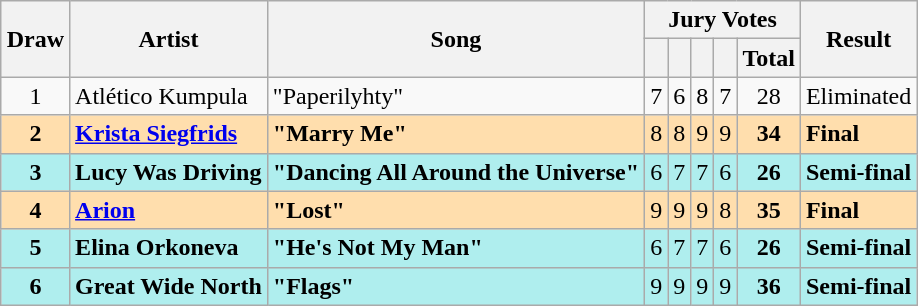<table class="sortable wikitable" style="margin: 1em auto 1em auto; text-align:center">
<tr>
<th rowspan="2">Draw</th>
<th rowspan="2">Artist</th>
<th rowspan="2">Song</th>
<th colspan="5">Jury Votes</th>
<th rowspan="2">Result</th>
</tr>
<tr>
<th></th>
<th></th>
<th></th>
<th></th>
<th>Total</th>
</tr>
<tr>
<td>1</td>
<td align="left">Atlético Kumpula</td>
<td align="left">"Paperilyhty"</td>
<td>7</td>
<td>6</td>
<td>8</td>
<td>7</td>
<td>28</td>
<td align="left">Eliminated</td>
</tr>
<tr style="background:navajowhite;">
<td><strong>2</strong></td>
<td align="left"><strong><a href='#'>Krista Siegfrids</a></strong></td>
<td align="left"><strong>"Marry Me"</strong></td>
<td>8</td>
<td>8</td>
<td>9</td>
<td>9</td>
<td><strong>34</strong></td>
<td align="left"><strong>Final</strong></td>
</tr>
<tr style="background:paleturquoise;">
<td><strong>3</strong></td>
<td align="left"><strong>Lucy Was Driving</strong></td>
<td align="left"><strong>"Dancing All Around the Universe"</strong></td>
<td>6</td>
<td>7</td>
<td>7</td>
<td>6</td>
<td><strong>26</strong></td>
<td align="left"><strong>Semi-final</strong></td>
</tr>
<tr style="background:navajowhite;">
<td><strong>4</strong></td>
<td align="left"><strong><a href='#'>Arion</a></strong></td>
<td align="left"><strong>"Lost"</strong></td>
<td>9</td>
<td>9</td>
<td>9</td>
<td>8</td>
<td><strong>35</strong></td>
<td align="left"><strong>Final</strong></td>
</tr>
<tr style="background:paleturquoise;">
<td><strong>5</strong></td>
<td align="left"><strong>Elina Orkoneva</strong></td>
<td align="left"><strong>"He's Not My Man"</strong></td>
<td>6</td>
<td>7</td>
<td>7</td>
<td>6</td>
<td><strong>26</strong></td>
<td align="left"><strong>Semi-final</strong></td>
</tr>
<tr style="background:paleturquoise;">
<td><strong>6</strong></td>
<td align="left"><strong>Great Wide North</strong></td>
<td align="left"><strong>"Flags"</strong></td>
<td>9</td>
<td>9</td>
<td>9</td>
<td>9</td>
<td><strong>36</strong></td>
<td align="left"><strong>Semi-final</strong></td>
</tr>
</table>
